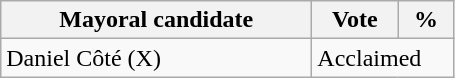<table class="wikitable">
<tr>
<th bgcolor="#DDDDFF" width="200px">Mayoral candidate</th>
<th bgcolor="#DDDDFF" width="50px">Vote</th>
<th bgcolor="#DDDDFF" width="30px">%</th>
</tr>
<tr>
<td>Daniel Côté (X)</td>
<td colspan="2">Acclaimed</td>
</tr>
</table>
